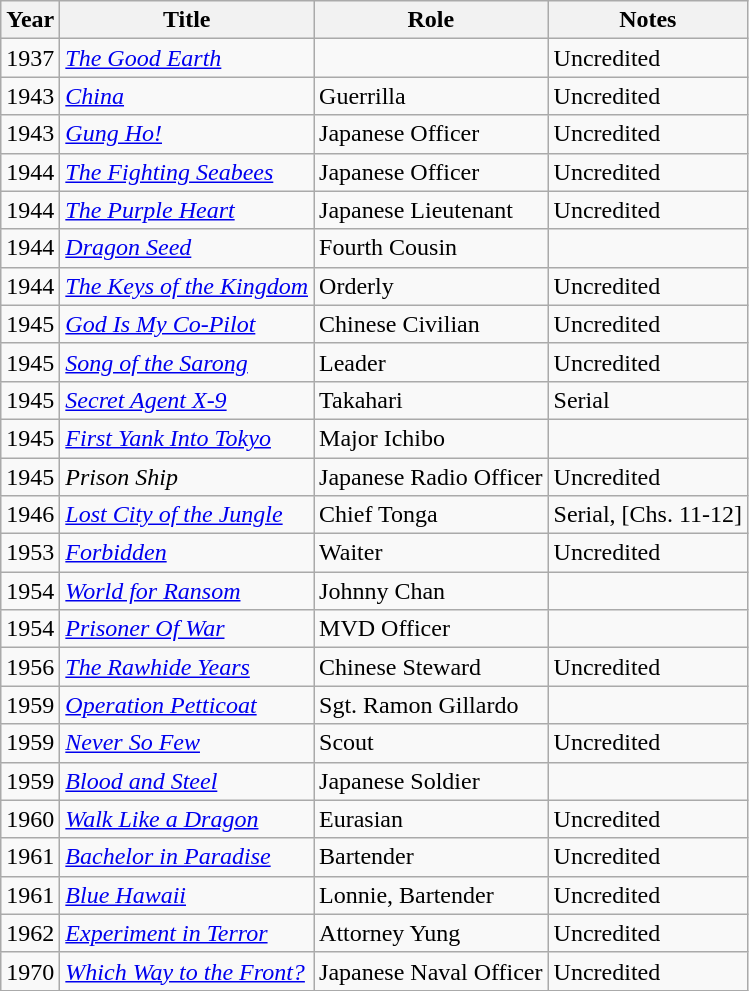<table class="wikitable">
<tr>
<th>Year</th>
<th>Title</th>
<th>Role</th>
<th>Notes</th>
</tr>
<tr>
<td>1937</td>
<td><em><a href='#'>The Good Earth</a></em></td>
<td></td>
<td>Uncredited</td>
</tr>
<tr>
<td>1943</td>
<td><em><a href='#'>China</a></em></td>
<td>Guerrilla</td>
<td>Uncredited</td>
</tr>
<tr>
<td>1943</td>
<td><em><a href='#'>Gung Ho!</a></em></td>
<td>Japanese Officer</td>
<td>Uncredited</td>
</tr>
<tr>
<td>1944</td>
<td><em><a href='#'>The Fighting Seabees</a></em></td>
<td>Japanese Officer</td>
<td>Uncredited</td>
</tr>
<tr>
<td>1944</td>
<td><em><a href='#'>The Purple Heart</a></em></td>
<td>Japanese Lieutenant</td>
<td>Uncredited</td>
</tr>
<tr>
<td>1944</td>
<td><em><a href='#'>Dragon Seed</a></em></td>
<td>Fourth Cousin</td>
<td></td>
</tr>
<tr>
<td>1944</td>
<td><em><a href='#'>The Keys of the Kingdom</a></em></td>
<td>Orderly</td>
<td>Uncredited</td>
</tr>
<tr>
<td>1945</td>
<td><em><a href='#'>God Is My Co-Pilot</a></em></td>
<td>Chinese Civilian</td>
<td>Uncredited</td>
</tr>
<tr>
<td>1945</td>
<td><em><a href='#'>Song of the Sarong</a></em></td>
<td>Leader</td>
<td>Uncredited</td>
</tr>
<tr>
<td>1945</td>
<td><em><a href='#'>Secret Agent X-9</a></em></td>
<td>Takahari</td>
<td>Serial</td>
</tr>
<tr>
<td>1945</td>
<td><em><a href='#'>First Yank Into Tokyo</a></em></td>
<td>Major Ichibo</td>
<td></td>
</tr>
<tr>
<td>1945</td>
<td><em>Prison Ship</em></td>
<td>Japanese Radio Officer</td>
<td>Uncredited</td>
</tr>
<tr>
<td>1946</td>
<td><em><a href='#'>Lost City of the Jungle</a></em></td>
<td>Chief Tonga</td>
<td>Serial, [Chs. 11-12]</td>
</tr>
<tr>
<td>1953</td>
<td><em><a href='#'>Forbidden</a></em></td>
<td>Waiter</td>
<td>Uncredited</td>
</tr>
<tr>
<td>1954</td>
<td><em><a href='#'>World for Ransom</a></em></td>
<td>Johnny Chan</td>
<td></td>
</tr>
<tr>
<td>1954</td>
<td><em><a href='#'>Prisoner Of War</a></em></td>
<td>MVD Officer</td>
<td></td>
</tr>
<tr>
<td>1956</td>
<td><em><a href='#'>The Rawhide Years</a></em></td>
<td>Chinese Steward</td>
<td>Uncredited</td>
</tr>
<tr>
<td>1959</td>
<td><em><a href='#'>Operation Petticoat</a></em></td>
<td>Sgt. Ramon Gillardo</td>
<td></td>
</tr>
<tr>
<td>1959</td>
<td><em><a href='#'>Never So Few</a></em></td>
<td>Scout</td>
<td>Uncredited</td>
</tr>
<tr>
<td>1959</td>
<td><em><a href='#'>Blood and Steel</a></em></td>
<td>Japanese Soldier</td>
<td></td>
</tr>
<tr>
<td>1960</td>
<td><em><a href='#'>Walk Like a Dragon</a></em></td>
<td>Eurasian</td>
<td>Uncredited</td>
</tr>
<tr>
<td>1961</td>
<td><em><a href='#'>Bachelor in Paradise</a></em></td>
<td>Bartender</td>
<td>Uncredited</td>
</tr>
<tr>
<td>1961</td>
<td><em><a href='#'>Blue Hawaii</a></em></td>
<td>Lonnie, Bartender</td>
<td>Uncredited</td>
</tr>
<tr>
<td>1962</td>
<td><em><a href='#'>Experiment in Terror</a></em></td>
<td>Attorney Yung</td>
<td>Uncredited</td>
</tr>
<tr>
<td>1970</td>
<td><em><a href='#'>Which Way to the Front?</a></em></td>
<td>Japanese Naval Officer</td>
<td>Uncredited</td>
</tr>
</table>
